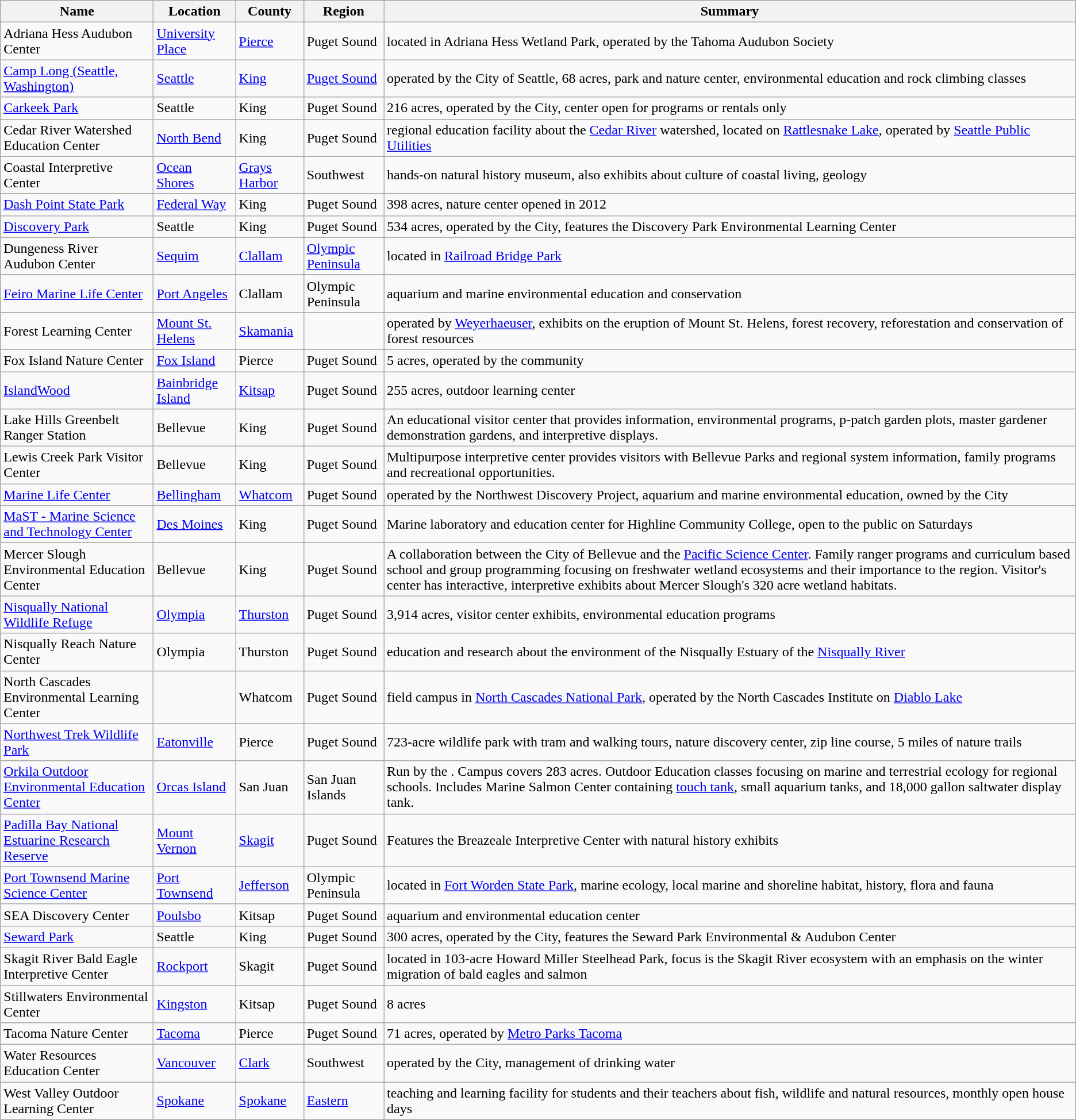<table class="wikitable sortable">
<tr>
<th>Name</th>
<th>Location</th>
<th>County</th>
<th>Region</th>
<th>Summary</th>
</tr>
<tr>
<td>Adriana Hess Audubon Center</td>
<td><a href='#'>University Place</a></td>
<td><a href='#'>Pierce</a></td>
<td>Puget Sound</td>
<td>located in Adriana Hess Wetland Park, operated by the Tahoma Audubon Society</td>
</tr>
<tr>
<td><a href='#'>Camp Long (Seattle, Washington)</a></td>
<td><a href='#'>Seattle</a></td>
<td><a href='#'>King</a></td>
<td><a href='#'>Puget Sound</a></td>
<td>operated by the City of Seattle, 68 acres, park and nature center, environmental education and rock climbing classes</td>
</tr>
<tr>
<td><a href='#'>Carkeek Park</a></td>
<td>Seattle</td>
<td>King</td>
<td>Puget Sound</td>
<td>216 acres, operated by the City, center open for programs or rentals only</td>
</tr>
<tr>
<td>Cedar River Watershed Education Center</td>
<td><a href='#'>North Bend</a></td>
<td>King</td>
<td>Puget Sound</td>
<td>regional education facility about the <a href='#'>Cedar River</a> watershed, located on <a href='#'>Rattlesnake Lake</a>, operated by <a href='#'>Seattle Public Utilities</a></td>
</tr>
<tr>
<td>Coastal Interpretive Center</td>
<td><a href='#'>Ocean Shores</a></td>
<td><a href='#'>Grays Harbor</a></td>
<td>Southwest</td>
<td>hands-on natural history museum, also exhibits about culture of coastal living, geology</td>
</tr>
<tr>
<td><a href='#'>Dash Point State Park</a></td>
<td><a href='#'>Federal Way</a></td>
<td>King</td>
<td>Puget Sound</td>
<td>398 acres, nature center opened in 2012</td>
</tr>
<tr>
<td><a href='#'>Discovery Park</a></td>
<td>Seattle</td>
<td>King</td>
<td>Puget Sound</td>
<td>534 acres, operated by the City, features the Discovery Park Environmental Learning Center</td>
</tr>
<tr>
<td>Dungeness River Audubon Center</td>
<td><a href='#'>Sequim</a></td>
<td><a href='#'>Clallam</a></td>
<td><a href='#'>Olympic Peninsula</a></td>
<td>located in <a href='#'>Railroad Bridge Park</a></td>
</tr>
<tr>
<td><a href='#'>Feiro Marine Life Center</a></td>
<td><a href='#'>Port Angeles</a></td>
<td>Clallam</td>
<td>Olympic Peninsula</td>
<td>aquarium and marine environmental education and conservation</td>
</tr>
<tr>
<td>Forest Learning Center</td>
<td><a href='#'>Mount St. Helens</a></td>
<td><a href='#'>Skamania</a></td>
<td></td>
<td>operated by <a href='#'>Weyerhaeuser</a>, exhibits on the eruption of Mount St. Helens, forest recovery, reforestation and conservation of forest resources</td>
</tr>
<tr>
<td>Fox Island Nature Center</td>
<td><a href='#'>Fox Island</a></td>
<td>Pierce</td>
<td>Puget Sound</td>
<td>5 acres, operated by the community</td>
</tr>
<tr>
<td><a href='#'>IslandWood</a></td>
<td><a href='#'>Bainbridge Island</a></td>
<td><a href='#'>Kitsap</a></td>
<td>Puget Sound</td>
<td>255 acres, outdoor learning center</td>
</tr>
<tr>
<td>Lake Hills Greenbelt Ranger Station</td>
<td>Bellevue</td>
<td>King</td>
<td>Puget Sound</td>
<td>An educational visitor center that provides information, environmental programs, p-patch garden plots, master gardener demonstration gardens, and interpretive displays.</td>
</tr>
<tr>
<td>Lewis Creek Park Visitor Center</td>
<td>Bellevue</td>
<td>King</td>
<td>Puget Sound</td>
<td>Multipurpose interpretive center provides visitors with Bellevue Parks and regional system information, family programs and recreational opportunities.</td>
</tr>
<tr>
<td><a href='#'>Marine Life Center</a></td>
<td><a href='#'>Bellingham</a></td>
<td><a href='#'>Whatcom</a></td>
<td>Puget Sound</td>
<td>operated by the Northwest Discovery Project, aquarium and marine environmental education, owned by the City</td>
</tr>
<tr>
<td><a href='#'>MaST - Marine Science and Technology Center</a></td>
<td><a href='#'>Des Moines</a></td>
<td>King</td>
<td>Puget Sound</td>
<td>Marine laboratory and education center for Highline Community College, open to the public on Saturdays</td>
</tr>
<tr>
<td>Mercer Slough Environmental Education Center</td>
<td>Bellevue</td>
<td>King</td>
<td>Puget Sound</td>
<td>A collaboration between the City of Bellevue and the <a href='#'>Pacific Science Center</a>. Family ranger programs and curriculum based school and group programming focusing on freshwater wetland ecosystems and their importance to the region. Visitor's center has interactive, interpretive exhibits about Mercer Slough's 320 acre wetland habitats.</td>
</tr>
<tr>
<td><a href='#'>Nisqually National Wildlife Refuge</a></td>
<td><a href='#'>Olympia</a></td>
<td><a href='#'>Thurston</a></td>
<td>Puget Sound</td>
<td>3,914 acres, visitor center exhibits, environmental education programs</td>
</tr>
<tr>
<td>Nisqually Reach Nature Center</td>
<td>Olympia</td>
<td>Thurston</td>
<td>Puget Sound</td>
<td>education and research about the environment of the Nisqually Estuary of the <a href='#'>Nisqually River</a></td>
</tr>
<tr>
<td>North Cascades Environmental Learning Center</td>
<td></td>
<td>Whatcom</td>
<td>Puget Sound</td>
<td>field campus in <a href='#'>North Cascades National Park</a>, operated by the North Cascades Institute on <a href='#'>Diablo Lake</a></td>
</tr>
<tr>
<td><a href='#'>Northwest Trek Wildlife Park</a></td>
<td><a href='#'>Eatonville</a></td>
<td>Pierce</td>
<td>Puget Sound</td>
<td>723-acre wildlife park with tram and walking tours, nature discovery center, zip line course, 5 miles of nature trails</td>
</tr>
<tr>
<td><a href='#'>Orkila Outdoor Environmental Education Center</a></td>
<td><a href='#'>Orcas Island</a></td>
<td>San Juan</td>
<td>San Juan Islands</td>
<td>Run by the . Campus covers 283 acres.  Outdoor Education classes focusing on marine and terrestrial ecology for regional schools.  Includes Marine Salmon Center containing <a href='#'>touch tank</a>, small aquarium tanks, and 18,000 gallon saltwater display tank.</td>
</tr>
<tr>
<td><a href='#'>Padilla Bay National Estuarine Research Reserve</a></td>
<td><a href='#'>Mount Vernon</a></td>
<td><a href='#'>Skagit</a></td>
<td>Puget Sound</td>
<td>Features the Breazeale Interpretive Center with natural history exhibits</td>
</tr>
<tr>
<td><a href='#'>Port Townsend Marine Science Center</a></td>
<td><a href='#'>Port Townsend</a></td>
<td><a href='#'>Jefferson</a></td>
<td>Olympic Peninsula</td>
<td>located in <a href='#'>Fort Worden State Park</a>, marine ecology, local marine and shoreline habitat, history, flora and fauna</td>
</tr>
<tr>
<td>SEA Discovery Center</td>
<td><a href='#'>Poulsbo</a></td>
<td>Kitsap</td>
<td>Puget Sound</td>
<td>aquarium and environmental education center</td>
</tr>
<tr>
<td><a href='#'>Seward Park</a></td>
<td>Seattle</td>
<td>King</td>
<td>Puget Sound</td>
<td>300 acres, operated by the City, features the Seward Park Environmental & Audubon Center</td>
</tr>
<tr>
<td>Skagit River Bald Eagle Interpretive Center</td>
<td><a href='#'>Rockport</a></td>
<td>Skagit</td>
<td>Puget Sound</td>
<td>located in 103-acre Howard Miller Steelhead Park, focus is the Skagit River ecosystem with an emphasis on the winter migration of bald eagles and salmon</td>
</tr>
<tr>
<td>Stillwaters Environmental Center</td>
<td><a href='#'>Kingston</a></td>
<td>Kitsap</td>
<td>Puget Sound</td>
<td>8 acres</td>
</tr>
<tr>
<td>Tacoma Nature Center</td>
<td><a href='#'>Tacoma</a></td>
<td>Pierce</td>
<td>Puget Sound</td>
<td>71 acres, operated by <a href='#'>Metro Parks Tacoma</a></td>
</tr>
<tr>
<td>Water Resources Education Center</td>
<td><a href='#'>Vancouver</a></td>
<td><a href='#'>Clark</a></td>
<td>Southwest</td>
<td>operated by the City, management of drinking water</td>
</tr>
<tr>
<td>West Valley Outdoor Learning Center</td>
<td><a href='#'>Spokane</a></td>
<td><a href='#'>Spokane</a></td>
<td><a href='#'>Eastern</a></td>
<td>teaching and learning facility for students and their teachers about fish, wildlife and natural resources, monthly open house days</td>
</tr>
<tr>
</tr>
</table>
